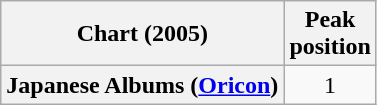<table class="wikitable plainrowheaders">
<tr>
<th>Chart (2005)</th>
<th>Peak<br>position</th>
</tr>
<tr>
<th scope="row">Japanese Albums (<a href='#'>Oricon</a>)</th>
<td align="center">1</td>
</tr>
</table>
